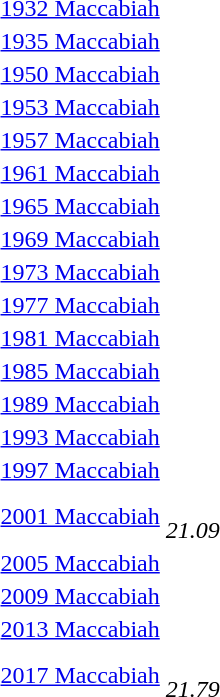<table>
<tr valign="top">
<td><a href='#'>1932 Maccabiah</a></td>
<td></td>
<td></td>
<td></td>
</tr>
<tr>
<td><a href='#'>1935 Maccabiah</a></td>
<td></td>
<td></td>
<td></td>
</tr>
<tr>
<td><a href='#'>1950 Maccabiah</a></td>
<td></td>
<td></td>
<td></td>
</tr>
<tr>
<td><a href='#'>1953 Maccabiah</a></td>
<td></td>
<td></td>
<td></td>
</tr>
<tr>
<td><a href='#'>1957 Maccabiah</a></td>
<td><br><em></em></td>
<td></td>
<td></td>
</tr>
<tr>
<td><a href='#'>1961 Maccabiah</a></td>
<td></td>
<td></td>
<td></td>
</tr>
<tr>
<td><a href='#'>1965 Maccabiah</a></td>
<td></td>
<td></td>
<td></td>
</tr>
<tr>
<td><a href='#'>1969 Maccabiah</a></td>
<td></td>
<td></td>
<td></td>
</tr>
<tr>
<td><a href='#'>1973 Maccabiah</a></td>
<td></td>
<td></td>
<td></td>
</tr>
<tr>
<td><a href='#'>1977 Maccabiah</a></td>
<td></td>
<td></td>
<td></td>
</tr>
<tr>
<td><a href='#'>1981 Maccabiah</a></td>
<td></td>
<td></td>
<td></td>
</tr>
<tr>
<td><a href='#'>1985 Maccabiah</a></td>
<td></td>
<td></td>
<td></td>
</tr>
<tr>
<td><a href='#'>1989 Maccabiah</a></td>
<td></td>
<td></td>
<td></td>
</tr>
<tr>
<td><a href='#'>1993 Maccabiah</a></td>
<td></td>
<td></td>
<td></td>
</tr>
<tr>
<td><a href='#'>1997 Maccabiah</a></td>
<td></td>
<td></td>
<td></td>
</tr>
<tr>
<td><a href='#'>2001 Maccabiah</a></td>
<td><br><em>21.09 </em></td>
<td></td>
<td></td>
</tr>
<tr>
<td><a href='#'>2005 Maccabiah</a></td>
<td></td>
<td></td>
<td></td>
</tr>
<tr>
<td><a href='#'>2009 Maccabiah</a></td>
<td></td>
<td></td>
<td></td>
</tr>
<tr>
<td><a href='#'>2013 Maccabiah</a></td>
<td></td>
<td></td>
<td></td>
</tr>
<tr>
<td><a href='#'>2017 Maccabiah</a></td>
<td><br><em>21.79</em></td>
<td></td>
<td></td>
</tr>
</table>
